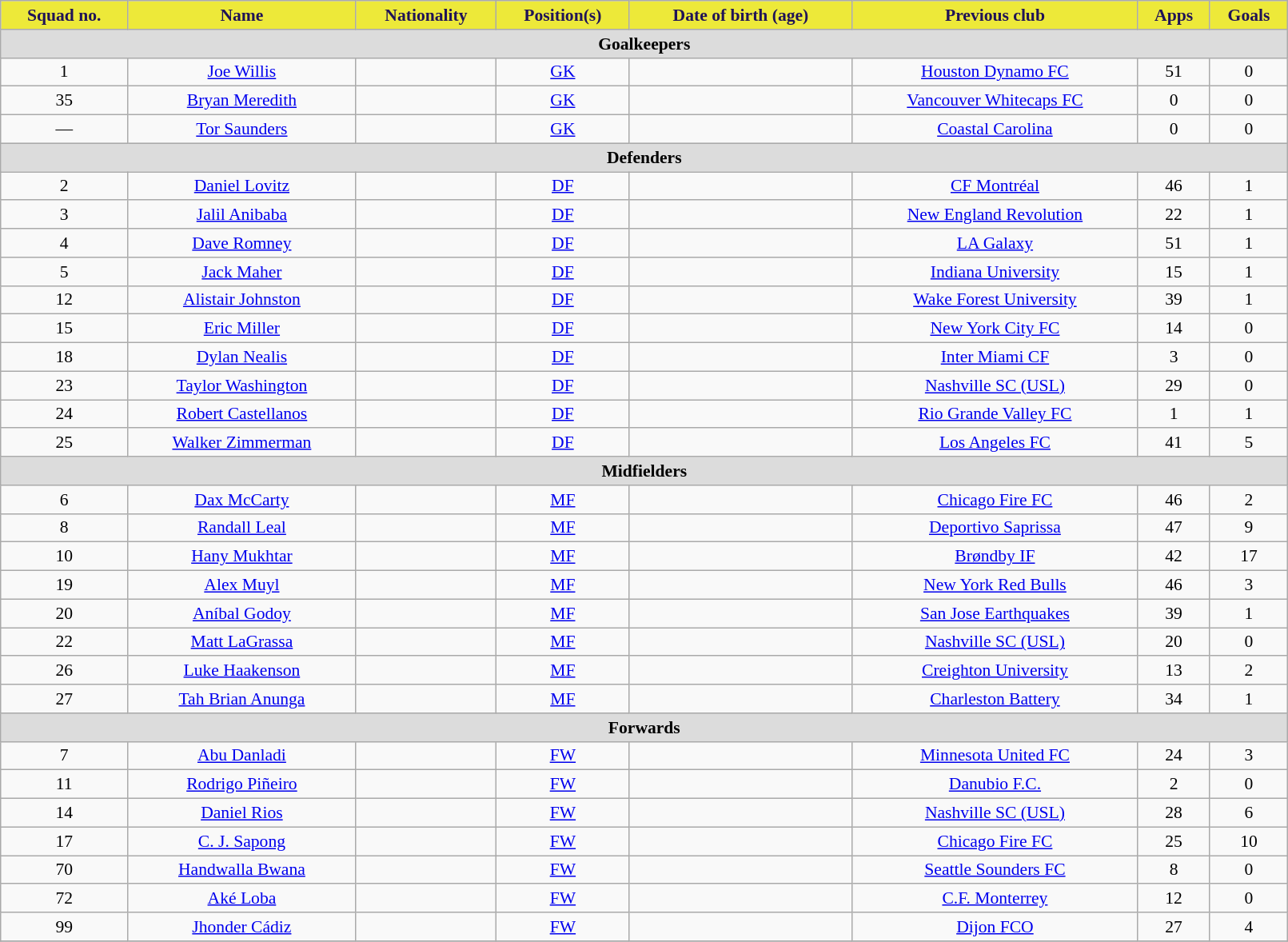<table class="wikitable" style="text-align:center; font-size:90%; width:85%;">
<tr>
<th style="background:#EDE939; color:#201357; text-align:center;">Squad no.</th>
<th style="background:#EDE939; color:#201357; text-align:center;">Name</th>
<th style="background:#EDE939; color:#201357; text-align:center;">Nationality</th>
<th style="background:#EDE939; color:#201357; text-align:center;">Position(s)</th>
<th style="background:#EDE939; color:#201357; text-align:center;">Date of birth (age)</th>
<th style="background:#EDE939; color:#201357; text-align:center;">Previous club</th>
<th style="background:#EDE939; color:#201357; text-align:center;">Apps</th>
<th style="background:#EDE939; color:#201357; text-align:center;">Goals</th>
</tr>
<tr>
<th colspan="8" style="background:#dcdcdc; text-align:center;">Goalkeepers</th>
</tr>
<tr>
<td>1</td>
<td><a href='#'>Joe Willis</a></td>
<td></td>
<td><a href='#'>GK</a></td>
<td></td>
<td> <a href='#'>Houston Dynamo FC</a></td>
<td>51</td>
<td>0</td>
</tr>
<tr>
<td>35</td>
<td><a href='#'>Bryan Meredith</a></td>
<td></td>
<td><a href='#'>GK</a></td>
<td></td>
<td> <a href='#'>Vancouver Whitecaps FC</a></td>
<td>0</td>
<td>0</td>
</tr>
<tr>
<td>—</td>
<td><a href='#'>Tor Saunders</a></td>
<td></td>
<td><a href='#'>GK</a></td>
<td></td>
<td> <a href='#'>Coastal Carolina</a></td>
<td>0</td>
<td>0</td>
</tr>
<tr>
<th colspan="8" style="background:#dcdcdc; text-align:center;">Defenders</th>
</tr>
<tr>
<td>2</td>
<td><a href='#'>Daniel Lovitz</a></td>
<td></td>
<td><a href='#'>DF</a></td>
<td></td>
<td> <a href='#'>CF Montréal</a></td>
<td>46</td>
<td>1</td>
</tr>
<tr>
<td>3</td>
<td><a href='#'>Jalil Anibaba</a></td>
<td></td>
<td><a href='#'>DF</a></td>
<td></td>
<td> <a href='#'>New England Revolution</a></td>
<td>22</td>
<td>1</td>
</tr>
<tr>
<td>4</td>
<td><a href='#'>Dave Romney</a></td>
<td></td>
<td><a href='#'>DF</a></td>
<td></td>
<td> <a href='#'>LA Galaxy</a></td>
<td>51</td>
<td>1</td>
</tr>
<tr>
<td>5</td>
<td><a href='#'>Jack Maher</a> </td>
<td></td>
<td><a href='#'>DF</a></td>
<td></td>
<td> <a href='#'>Indiana University</a></td>
<td>15</td>
<td>1</td>
</tr>
<tr>
<td>12</td>
<td><a href='#'>Alistair Johnston</a></td>
<td></td>
<td><a href='#'>DF</a></td>
<td></td>
<td> <a href='#'>Wake Forest University</a></td>
<td>39</td>
<td>1</td>
</tr>
<tr>
<td>15</td>
<td><a href='#'>Eric Miller</a></td>
<td></td>
<td><a href='#'>DF</a></td>
<td></td>
<td> <a href='#'>New York City FC</a></td>
<td>14</td>
<td>0</td>
</tr>
<tr>
<td>18</td>
<td><a href='#'>Dylan Nealis</a></td>
<td></td>
<td><a href='#'>DF</a></td>
<td></td>
<td> <a href='#'>Inter Miami CF</a></td>
<td>3</td>
<td>0</td>
</tr>
<tr>
<td>23</td>
<td><a href='#'>Taylor Washington</a></td>
<td></td>
<td><a href='#'>DF</a></td>
<td></td>
<td> <a href='#'>Nashville SC (USL)</a></td>
<td>29</td>
<td>0</td>
</tr>
<tr>
<td>24</td>
<td><a href='#'>Robert Castellanos</a></td>
<td></td>
<td><a href='#'>DF</a></td>
<td></td>
<td> <a href='#'>Rio Grande Valley FC</a></td>
<td>1</td>
<td>1</td>
</tr>
<tr>
<td>25</td>
<td><a href='#'>Walker Zimmerman</a></td>
<td></td>
<td><a href='#'>DF</a></td>
<td></td>
<td> <a href='#'>Los Angeles FC</a></td>
<td>41</td>
<td>5</td>
</tr>
<tr>
<th colspan="8" style="background:#dcdcdc; text-align:center;">Midfielders</th>
</tr>
<tr>
<td>6</td>
<td><a href='#'>Dax McCarty</a> </td>
<td></td>
<td><a href='#'>MF</a></td>
<td></td>
<td> <a href='#'>Chicago Fire FC</a></td>
<td>46</td>
<td>2</td>
</tr>
<tr>
<td>8</td>
<td><a href='#'>Randall Leal</a> </td>
<td></td>
<td><a href='#'>MF</a></td>
<td></td>
<td> <a href='#'>Deportivo Saprissa</a></td>
<td>47</td>
<td>9</td>
</tr>
<tr>
<td>10</td>
<td><a href='#'>Hany Mukhtar</a> </td>
<td></td>
<td><a href='#'>MF</a></td>
<td></td>
<td> <a href='#'>Brøndby IF</a></td>
<td>42</td>
<td>17</td>
</tr>
<tr>
<td>19</td>
<td><a href='#'>Alex Muyl</a> </td>
<td></td>
<td><a href='#'>MF</a></td>
<td></td>
<td> <a href='#'>New York Red Bulls</a></td>
<td>46</td>
<td>3</td>
</tr>
<tr>
<td>20</td>
<td><a href='#'>Aníbal Godoy</a></td>
<td></td>
<td><a href='#'>MF</a></td>
<td></td>
<td> <a href='#'>San Jose Earthquakes</a></td>
<td>39</td>
<td>1</td>
</tr>
<tr>
<td>22</td>
<td><a href='#'>Matt LaGrassa</a></td>
<td></td>
<td><a href='#'>MF</a></td>
<td></td>
<td> <a href='#'>Nashville SC (USL)</a></td>
<td>20</td>
<td>0</td>
</tr>
<tr>
<td>26</td>
<td><a href='#'>Luke Haakenson</a></td>
<td></td>
<td><a href='#'>MF</a></td>
<td></td>
<td> <a href='#'>Creighton University</a></td>
<td>13</td>
<td>2</td>
</tr>
<tr>
<td>27</td>
<td><a href='#'>Tah Brian Anunga</a></td>
<td></td>
<td><a href='#'>MF</a></td>
<td></td>
<td> <a href='#'>Charleston Battery</a></td>
<td>34</td>
<td>1</td>
</tr>
<tr>
<th colspan="8" style="background:#dcdcdc; text-align:center;">Forwards</th>
</tr>
<tr>
<td>7</td>
<td><a href='#'>Abu Danladi</a></td>
<td></td>
<td><a href='#'>FW</a></td>
<td></td>
<td> <a href='#'>Minnesota United FC</a></td>
<td>24</td>
<td>3</td>
</tr>
<tr>
<td>11</td>
<td><a href='#'>Rodrigo Piñeiro</a> </td>
<td></td>
<td><a href='#'>FW</a></td>
<td></td>
<td> <a href='#'>Danubio F.C.</a></td>
<td>2</td>
<td>0</td>
</tr>
<tr>
<td>14</td>
<td><a href='#'>Daniel Rios</a></td>
<td></td>
<td><a href='#'>FW</a></td>
<td></td>
<td> <a href='#'>Nashville SC (USL)</a></td>
<td>28</td>
<td>6</td>
</tr>
<tr>
<td>17</td>
<td><a href='#'>C. J. Sapong</a></td>
<td></td>
<td><a href='#'>FW</a></td>
<td></td>
<td> <a href='#'>Chicago Fire FC</a></td>
<td>25</td>
<td>10</td>
</tr>
<tr>
<td>70</td>
<td><a href='#'>Handwalla Bwana</a> </td>
<td></td>
<td><a href='#'>FW</a></td>
<td></td>
<td> <a href='#'>Seattle Sounders FC</a></td>
<td>8</td>
<td>0</td>
</tr>
<tr>
<td>72</td>
<td><a href='#'>Aké Loba</a> </td>
<td></td>
<td><a href='#'>FW</a></td>
<td></td>
<td> <a href='#'>C.F. Monterrey</a></td>
<td>12</td>
<td>0</td>
</tr>
<tr>
<td>99</td>
<td><a href='#'>Jhonder Cádiz</a> </td>
<td></td>
<td><a href='#'>FW</a></td>
<td></td>
<td> <a href='#'>Dijon FCO</a></td>
<td>27</td>
<td>4</td>
</tr>
<tr>
</tr>
</table>
